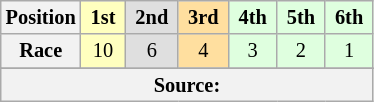<table class="wikitable" style="font-size: 85%; text-align:center">
<tr>
<th>Position</th>
<th style="background-color:#ffffbf"> 1st </th>
<th style="background-color:#dfdfdf"> 2nd </th>
<th style="background-color:#ffdf9f"> 3rd </th>
<th style="background-color:#dfffdf"> 4th </th>
<th style="background-color:#dfffdf"> 5th </th>
<th style="background-color:#dfffdf"> 6th </th>
</tr>
<tr>
<th>Race</th>
<td style="background-color:#ffffbf">10</td>
<td style="background-color:#dfdfdf">6</td>
<td style="background-color:#ffdf9f">4</td>
<td style="background-color:#dfffdf">3</td>
<td style="background-color:#dfffdf">2</td>
<td style="background-color:#dfffdf">1</td>
</tr>
<tr>
</tr>
<tr class="sortbottom">
<th colspan="7">Source:</th>
</tr>
</table>
